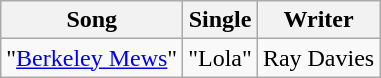<table class="wikitable">
<tr>
<th>Song</th>
<th>Single</th>
<th>Writer</th>
</tr>
<tr>
<td>"<a href='#'>Berkeley Mews</a>"</td>
<td>"Lola"</td>
<td>Ray Davies</td>
</tr>
</table>
